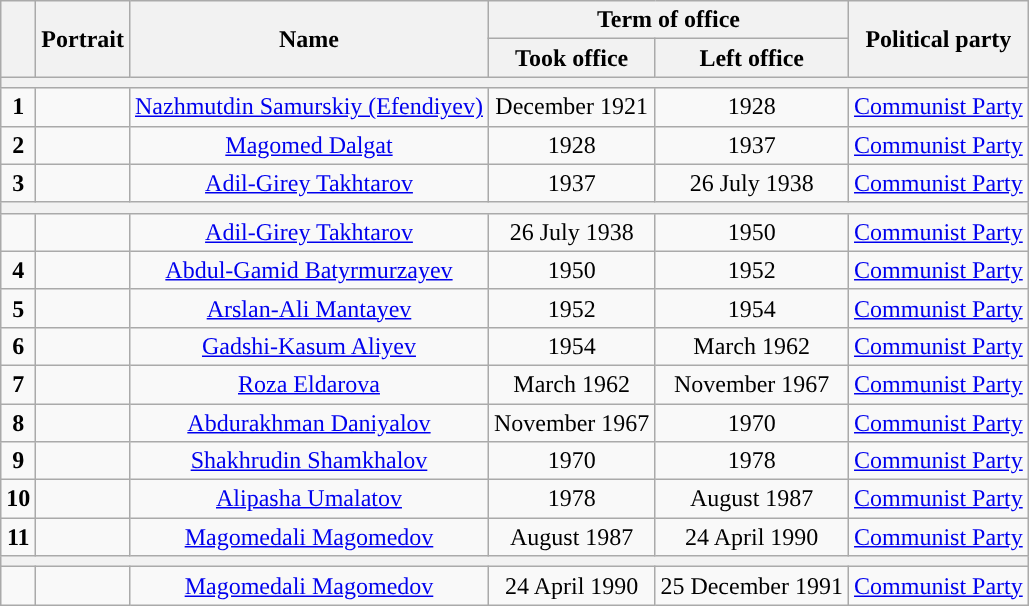<table class="wikitable" style="text-align:center">
<tr>
<th rowspan=2></th>
<th rowspan=2>Portrait</th>
<th rowspan=2>Name<br></th>
<th colspan=2>Term of office</th>
<th rowspan=2>Political party</th>
</tr>
<tr>
<th>Took office</th>
<th>Left office</th>
</tr>
<tr>
<th colspan="6"></th>
</tr>
<tr>
<td style="background: "><strong>1</strong></td>
<td></td>
<td><a href='#'>Nazhmutdin Samurskiy (Efendiyev)</a><br></td>
<td>December 1921</td>
<td>1928</td>
<td><a href='#'>Communist Party</a></td>
</tr>
<tr>
<td style="background: "><strong>2</strong></td>
<td></td>
<td><a href='#'>Magomed Dalgat</a><br></td>
<td>1928</td>
<td>1937</td>
<td><a href='#'>Communist Party</a></td>
</tr>
<tr>
<td style="background: "><strong>3</strong></td>
<td></td>
<td><a href='#'>Adil-Girey Takhtarov</a><br></td>
<td>1937</td>
<td>26 July 1938</td>
<td><a href='#'>Communist Party</a></td>
</tr>
<tr>
<th colspan="6"></th>
</tr>
<tr>
<td style="background: "><strong></strong></td>
<td></td>
<td><a href='#'>Adil-Girey Takhtarov</a><br></td>
<td>26 July 1938</td>
<td>1950</td>
<td><a href='#'>Communist Party</a></td>
</tr>
<tr>
<td style="background: "><strong>4</strong></td>
<td></td>
<td><a href='#'>Abdul-Gamid Batyrmurzayev</a><br></td>
<td>1950</td>
<td>1952</td>
<td><a href='#'>Communist Party</a></td>
</tr>
<tr>
<td style="background: "><strong>5</strong></td>
<td></td>
<td><a href='#'>Arslan-Ali Mantayev</a><br></td>
<td>1952</td>
<td>1954</td>
<td><a href='#'>Communist Party</a></td>
</tr>
<tr>
<td style="background: "><strong>6</strong></td>
<td></td>
<td><a href='#'>Gadshi-Kasum Aliyev</a></td>
<td>1954</td>
<td>March 1962</td>
<td><a href='#'>Communist Party</a></td>
</tr>
<tr>
<td style="background: "><strong>7</strong></td>
<td></td>
<td><a href='#'>Roza Eldarova</a><br></td>
<td>March 1962</td>
<td>November 1967</td>
<td><a href='#'>Communist Party</a></td>
</tr>
<tr>
<td style="background: "><strong>8</strong></td>
<td></td>
<td><a href='#'>Abdurakhman Daniyalov</a><br></td>
<td>November 1967</td>
<td>1970</td>
<td><a href='#'>Communist Party</a></td>
</tr>
<tr>
<td style="background: "><strong>9</strong></td>
<td></td>
<td><a href='#'>Shakhrudin Shamkhalov</a><br></td>
<td>1970</td>
<td>1978</td>
<td><a href='#'>Communist Party</a></td>
</tr>
<tr>
<td style="background: "><strong>10</strong></td>
<td></td>
<td><a href='#'>Alipasha Umalatov</a><br></td>
<td>1978</td>
<td>August 1987</td>
<td><a href='#'>Communist Party</a></td>
</tr>
<tr>
<td style="background: "><strong>11</strong></td>
<td></td>
<td><a href='#'>Magomedali Magomedov</a><br></td>
<td>August 1987</td>
<td>24 April 1990</td>
<td><a href='#'>Communist Party</a></td>
</tr>
<tr>
<th colspan="6"></th>
</tr>
<tr>
<td style="background: "><strong></strong></td>
<td></td>
<td><a href='#'>Magomedali Magomedov</a><br></td>
<td>24 April 1990</td>
<td>25 December 1991</td>
<td><a href='#'>Communist Party</a></td>
</tr>
</table>
